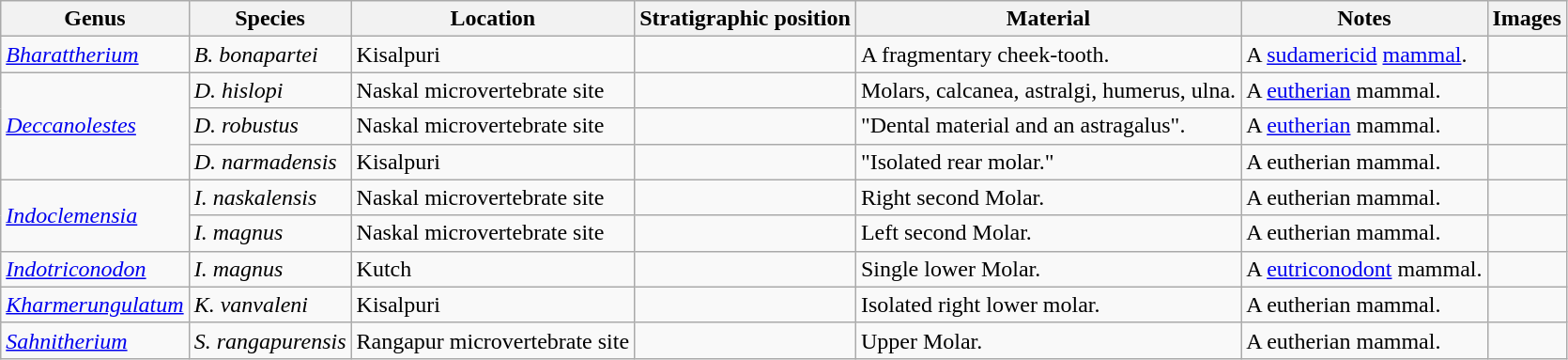<table class="wikitable" align="center">
<tr>
<th>Genus</th>
<th>Species</th>
<th>Location</th>
<th>Stratigraphic position</th>
<th>Material</th>
<th>Notes</th>
<th>Images</th>
</tr>
<tr>
<td><em><a href='#'>Bharattherium</a></em></td>
<td><em>B. bonapartei</em></td>
<td>Kisalpuri</td>
<td></td>
<td>A fragmentary cheek-tooth.</td>
<td>A <a href='#'>sudamericid</a> <a href='#'>mammal</a>.</td>
<td></td>
</tr>
<tr>
<td rowspan="3"><em><a href='#'>Deccanolestes</a></em></td>
<td><em>D. hislopi</em></td>
<td>Naskal microvertebrate site</td>
<td></td>
<td>Molars, calcanea, astralgi, humerus, ulna.</td>
<td>A <a href='#'>eutherian</a> mammal.</td>
<td></td>
</tr>
<tr>
<td><em>D. robustus</em></td>
<td>Naskal microvertebrate site</td>
<td></td>
<td>"Dental material and an astragalus".</td>
<td>A <a href='#'>eutherian</a> mammal.</td>
<td></td>
</tr>
<tr>
<td><em>D. narmadensis</em></td>
<td>Kisalpuri</td>
<td></td>
<td>"Isolated rear molar."</td>
<td>A eutherian mammal.</td>
<td></td>
</tr>
<tr>
<td rowspan="2"><em><a href='#'>Indoclemensia</a></em></td>
<td><em>I. naskalensis</em></td>
<td>Naskal microvertebrate site</td>
<td></td>
<td>Right second Molar.</td>
<td>A eutherian mammal.</td>
<td></td>
</tr>
<tr>
<td><em>I. magnus</em></td>
<td>Naskal microvertebrate site</td>
<td></td>
<td>Left second Molar.</td>
<td>A eutherian mammal.</td>
<td></td>
</tr>
<tr>
<td><em><a href='#'>Indotriconodon</a></em></td>
<td><em>I. magnus</em></td>
<td>Kutch</td>
<td></td>
<td>Single lower Molar.</td>
<td>A <a href='#'>eutriconodont</a> mammal.</td>
<td></td>
</tr>
<tr>
<td><em><a href='#'>Kharmerungulatum</a></em></td>
<td><em>K. vanvaleni</em></td>
<td>Kisalpuri</td>
<td></td>
<td>Isolated right lower molar.</td>
<td>A eutherian mammal.</td>
<td></td>
</tr>
<tr>
<td><em><a href='#'>Sahnitherium</a></em></td>
<td><em>S. rangapurensis</em></td>
<td>Rangapur microvertebrate site</td>
<td></td>
<td>Upper Molar.</td>
<td>A eutherian mammal.</td>
<td></td>
</tr>
</table>
